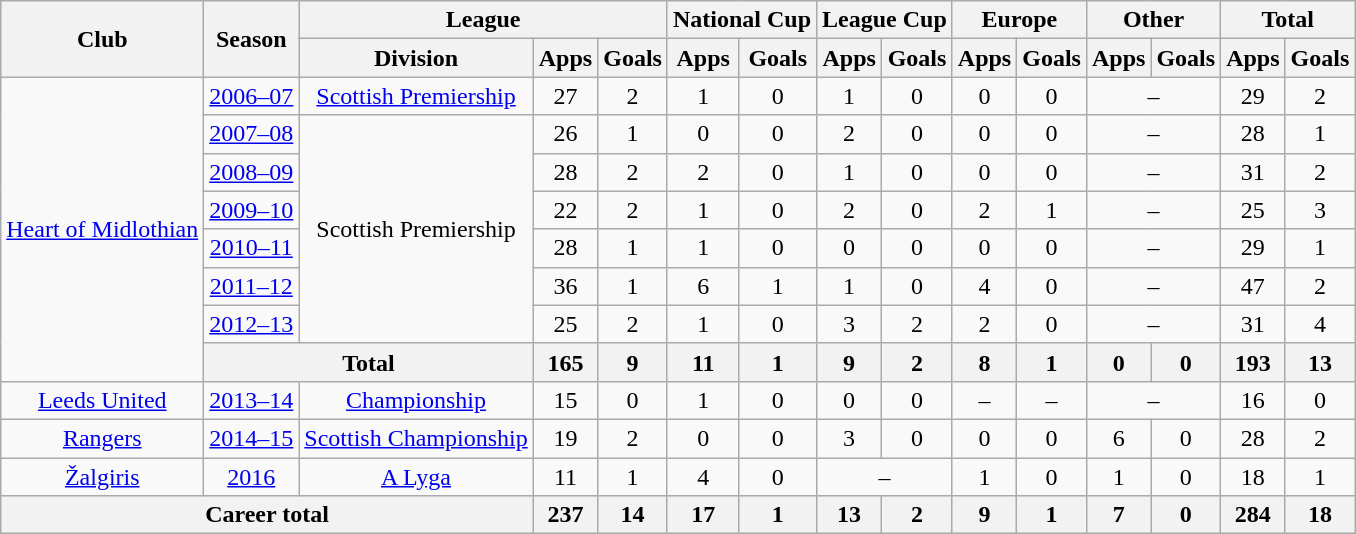<table class="wikitable" style="text-align:center">
<tr>
<th rowspan="2">Club</th>
<th rowspan="2">Season</th>
<th colspan="3">League</th>
<th colspan="2">National Cup</th>
<th colspan="2">League Cup</th>
<th colspan="2">Europe</th>
<th colspan="2">Other</th>
<th colspan="2">Total</th>
</tr>
<tr>
<th>Division</th>
<th>Apps</th>
<th>Goals</th>
<th>Apps</th>
<th>Goals</th>
<th>Apps</th>
<th>Goals</th>
<th>Apps</th>
<th>Goals</th>
<th>Apps</th>
<th>Goals</th>
<th>Apps</th>
<th>Goals</th>
</tr>
<tr>
<td rowspan="8"><a href='#'>Heart of Midlothian</a></td>
<td><a href='#'>2006–07</a></td>
<td><a href='#'>Scottish Premiership</a></td>
<td>27</td>
<td>2</td>
<td>1</td>
<td>0</td>
<td>1</td>
<td>0</td>
<td>0</td>
<td>0</td>
<td colspan="2">–</td>
<td>29</td>
<td>2</td>
</tr>
<tr>
<td><a href='#'>2007–08</a></td>
<td rowspan="6">Scottish Premiership</td>
<td>26</td>
<td>1</td>
<td>0</td>
<td>0</td>
<td>2</td>
<td>0</td>
<td>0</td>
<td>0</td>
<td colspan="2">–</td>
<td>28</td>
<td>1</td>
</tr>
<tr>
<td><a href='#'>2008–09</a></td>
<td>28</td>
<td>2</td>
<td>2</td>
<td>0</td>
<td>1</td>
<td>0</td>
<td>0</td>
<td>0</td>
<td colspan="2">–</td>
<td>31</td>
<td>2</td>
</tr>
<tr>
<td><a href='#'>2009–10</a></td>
<td>22</td>
<td>2</td>
<td>1</td>
<td>0</td>
<td>2</td>
<td>0</td>
<td>2</td>
<td>1</td>
<td colspan="2">–</td>
<td>25</td>
<td>3</td>
</tr>
<tr>
<td><a href='#'>2010–11</a></td>
<td>28</td>
<td>1</td>
<td>1</td>
<td>0</td>
<td>0</td>
<td>0</td>
<td>0</td>
<td>0</td>
<td colspan="2">–</td>
<td>29</td>
<td>1</td>
</tr>
<tr>
<td><a href='#'>2011–12</a></td>
<td>36</td>
<td>1</td>
<td>6</td>
<td>1</td>
<td>1</td>
<td>0</td>
<td>4</td>
<td>0</td>
<td colspan="2">–</td>
<td>47</td>
<td>2</td>
</tr>
<tr>
<td><a href='#'>2012–13</a></td>
<td>25</td>
<td>2</td>
<td>1</td>
<td>0</td>
<td>3</td>
<td>2</td>
<td>2</td>
<td>0</td>
<td colspan="2">–</td>
<td>31</td>
<td>4</td>
</tr>
<tr>
<th colspan="2">Total</th>
<th>165</th>
<th>9</th>
<th>11</th>
<th>1</th>
<th>9</th>
<th>2</th>
<th>8</th>
<th>1</th>
<th>0</th>
<th>0</th>
<th>193</th>
<th>13</th>
</tr>
<tr>
<td><a href='#'>Leeds United</a></td>
<td><a href='#'>2013–14</a></td>
<td><a href='#'>Championship</a></td>
<td>15</td>
<td>0</td>
<td>1</td>
<td>0</td>
<td>0</td>
<td>0</td>
<td>–</td>
<td>–</td>
<td colspan="2">–</td>
<td>16</td>
<td>0</td>
</tr>
<tr>
<td><a href='#'>Rangers</a></td>
<td><a href='#'>2014–15</a></td>
<td><a href='#'>Scottish Championship</a></td>
<td>19</td>
<td>2</td>
<td>0</td>
<td>0</td>
<td>3</td>
<td>0</td>
<td>0</td>
<td>0</td>
<td>6</td>
<td>0</td>
<td>28</td>
<td>2</td>
</tr>
<tr>
<td><a href='#'>Žalgiris</a></td>
<td><a href='#'>2016</a></td>
<td><a href='#'>A Lyga</a></td>
<td>11</td>
<td>1</td>
<td>4</td>
<td>0</td>
<td colspan="2">–</td>
<td>1</td>
<td>0</td>
<td>1</td>
<td>0</td>
<td>18</td>
<td>1</td>
</tr>
<tr>
<th colspan="3">Career total</th>
<th>237</th>
<th>14</th>
<th>17</th>
<th>1</th>
<th>13</th>
<th>2</th>
<th>9</th>
<th>1</th>
<th>7</th>
<th>0</th>
<th>284</th>
<th>18</th>
</tr>
</table>
